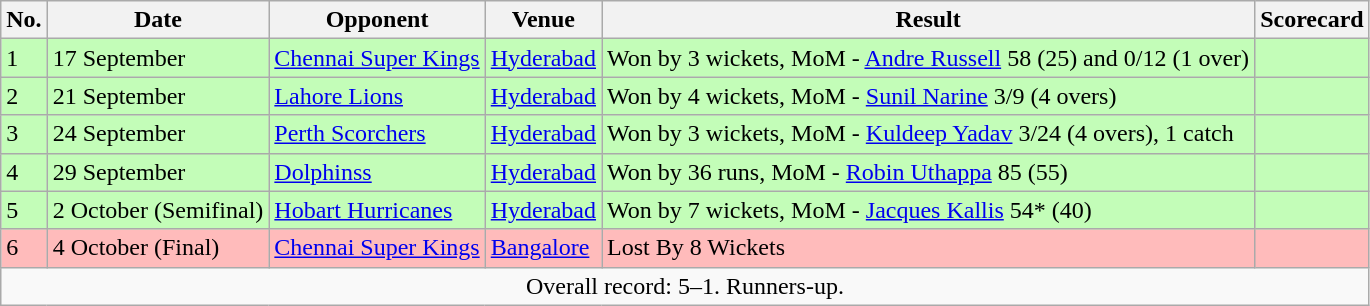<table class="wikitable sortable">
<tr>
<th>No.</th>
<th>Date</th>
<th>Opponent</th>
<th>Venue</th>
<th>Result</th>
<th>Scorecard</th>
</tr>
<tr style="background:#c3fdb8; ">
<td>1</td>
<td>17 September</td>
<td><a href='#'>Chennai Super Kings</a></td>
<td><a href='#'>Hyderabad</a></td>
<td>Won by 3 wickets, MoM -  <a href='#'>Andre Russell</a> 58 (25) and 0/12 (1 over)</td>
<td></td>
</tr>
<tr style="background:#c3fdb8; ">
<td>2</td>
<td>21 September</td>
<td><a href='#'>Lahore Lions</a></td>
<td><a href='#'>Hyderabad</a></td>
<td>Won by 4 wickets, MoM -  <a href='#'>Sunil Narine</a> 3/9 (4 overs)</td>
<td></td>
</tr>
<tr style="background:#c3fdb8; ">
<td>3</td>
<td>24 September</td>
<td><a href='#'>Perth Scorchers</a></td>
<td><a href='#'>Hyderabad</a></td>
<td>Won by 3 wickets, MoM -  <a href='#'>Kuldeep Yadav</a> 3/24 (4 overs), 1 catch</td>
<td></td>
</tr>
<tr style="background:#c3fdb8; ">
<td>4</td>
<td>29 September</td>
<td><a href='#'>Dolphinss</a></td>
<td><a href='#'>Hyderabad</a></td>
<td>Won by 36 runs, MoM -  <a href='#'>Robin Uthappa</a> 85 (55)</td>
<td></td>
</tr>
<tr style="background:#c3fdb8; ">
<td>5</td>
<td>2 October (Semifinal)</td>
<td><a href='#'>Hobart Hurricanes</a></td>
<td><a href='#'>Hyderabad</a></td>
<td>Won by 7 wickets, MoM - <a href='#'>Jacques Kallis</a> 54* (40)</td>
<td></td>
</tr>
<tr style="background:#fbb; ">
<td>6</td>
<td>4 October (Final)</td>
<td><a href='#'>Chennai Super Kings</a></td>
<td><a href='#'>Bangalore</a></td>
<td>Lost By 8 Wickets</td>
<td></td>
</tr>
<tr>
<td colspan="6" style="text-align: center; ">Overall record: 5–1. Runners-up.</td>
</tr>
</table>
